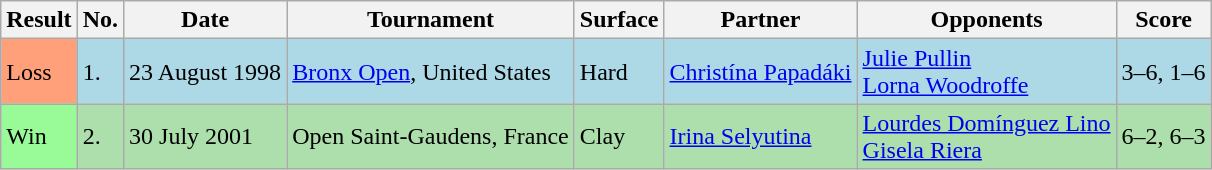<table class="sortable wikitable">
<tr>
<th>Result</th>
<th>No.</th>
<th>Date</th>
<th>Tournament</th>
<th>Surface</th>
<th>Partner</th>
<th>Opponents</th>
<th class="unsortable">Score</th>
</tr>
<tr style="background:lightblue;">
<td style="background:#ffa07a;">Loss</td>
<td>1.</td>
<td>23 August 1998</td>
<td><a href='#'>Bronx Open</a>, United States</td>
<td>Hard</td>
<td> <a href='#'>Christína Papadáki</a></td>
<td> <a href='#'>Julie Pullin</a> <br>  <a href='#'>Lorna Woodroffe</a></td>
<td>3–6, 1–6</td>
</tr>
<tr style="background:#addfad;">
<td style="background:#98fb98;">Win</td>
<td>2.</td>
<td>30 July 2001</td>
<td>Open Saint-Gaudens, France</td>
<td>Clay</td>
<td> <a href='#'>Irina Selyutina</a></td>
<td> <a href='#'>Lourdes Domínguez Lino</a> <br>  <a href='#'>Gisela Riera</a></td>
<td>6–2, 6–3</td>
</tr>
</table>
